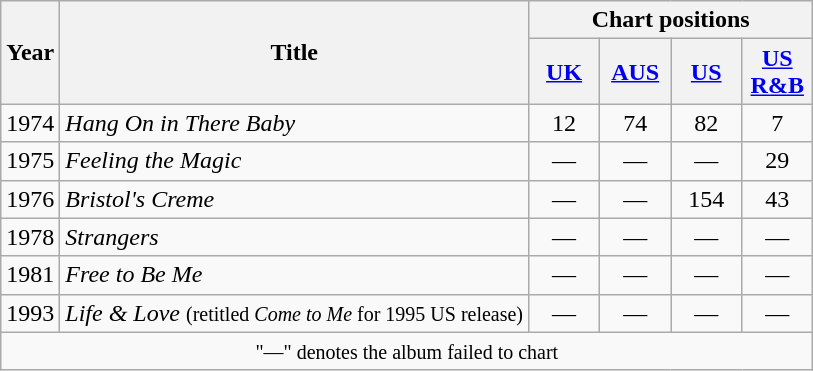<table class="wikitable">
<tr>
<th rowspan="2">Year</th>
<th rowspan="2">Title</th>
<th colspan="4">Chart positions</th>
</tr>
<tr>
<th style="text-align:center; width:40px;"><a href='#'>UK</a><br></th>
<th style="text-align:center; width:40px;"><a href='#'>AUS</a><br></th>
<th style="text-align:center; width:40px;"><a href='#'>US</a><br></th>
<th style="text-align:center; width:40px;"><a href='#'>US R&B</a><br></th>
</tr>
<tr>
<td align="left">1974</td>
<td align="left"><em>Hang On in There Baby</em></td>
<td style="text-align:center;">12</td>
<td style="text-align:center;">74</td>
<td style="text-align:center;">82</td>
<td style="text-align:center;">7</td>
</tr>
<tr>
<td align="left">1975</td>
<td align="left"><em>Feeling the Magic</em></td>
<td style="text-align:center;">—</td>
<td style="text-align:center;">—</td>
<td style="text-align:center;">—</td>
<td style="text-align:center;">29</td>
</tr>
<tr>
<td align="left">1976</td>
<td align="left"><em>Bristol's Creme</em></td>
<td style="text-align:center;">—</td>
<td style="text-align:center;">—</td>
<td style="text-align:center;">154</td>
<td style="text-align:center;">43</td>
</tr>
<tr>
<td align="left">1978</td>
<td align="left"><em>Strangers</em></td>
<td style="text-align:center;">—</td>
<td style="text-align:center;">—</td>
<td style="text-align:center;">—</td>
<td style="text-align:center;">—</td>
</tr>
<tr>
<td align="left">1981</td>
<td align="left"><em>Free to Be Me</em></td>
<td style="text-align:center;">—</td>
<td style="text-align:center;">—</td>
<td style="text-align:center;">—</td>
<td style="text-align:center;">—</td>
</tr>
<tr>
<td align="left">1993</td>
<td align="left"><em>Life & Love</em> <small>(retitled <em>Come to Me</em> for 1995 US release)</small></td>
<td style="text-align:center;">—</td>
<td style="text-align:center;">—</td>
<td style="text-align:center;">—</td>
<td style="text-align:center;">—</td>
</tr>
<tr>
<td style="text-align:center;" colspan="7"><small>"—" denotes the album failed to chart</small></td>
</tr>
</table>
